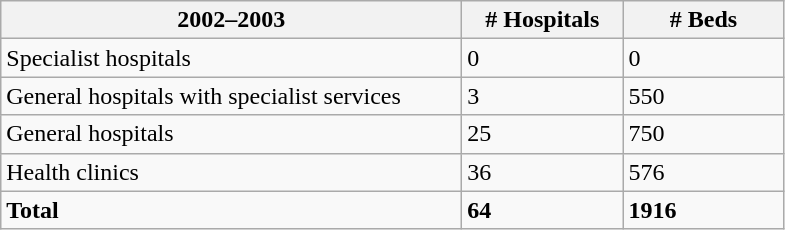<table class="wikitable sortable">
<tr>
<th width="300">2002–2003</th>
<th width="100"># Hospitals</th>
<th width="100"># Beds</th>
</tr>
<tr>
<td>Specialist hospitals</td>
<td>0</td>
<td>0</td>
</tr>
<tr>
<td>General hospitals with specialist services</td>
<td>3</td>
<td>550</td>
</tr>
<tr>
<td>General hospitals</td>
<td>25</td>
<td>750</td>
</tr>
<tr>
<td>Health clinics</td>
<td>36</td>
<td>576</td>
</tr>
<tr class="sortbottom">
<td><strong>Total</strong></td>
<td><strong>64</strong></td>
<td><strong>1916</strong></td>
</tr>
</table>
